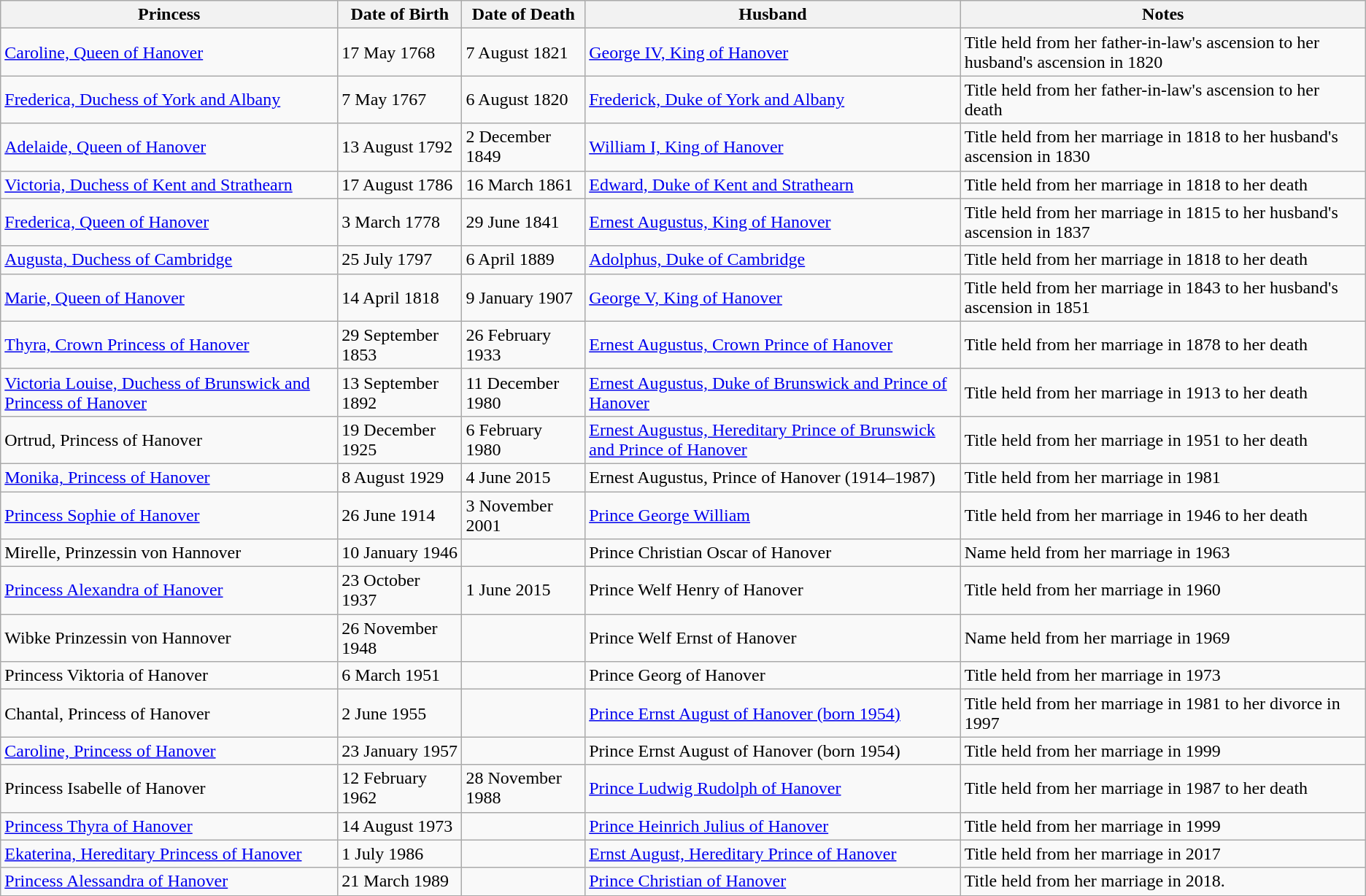<table class="wikitable">
<tr>
<th>Princess</th>
<th>Date of Birth</th>
<th>Date of Death</th>
<th>Husband</th>
<th>Notes</th>
</tr>
<tr>
<td><a href='#'>Caroline, Queen of Hanover</a></td>
<td>17 May 1768</td>
<td>7 August 1821</td>
<td><a href='#'>George IV, King of Hanover</a></td>
<td>Title held from her father-in-law's ascension to her husband's ascension in 1820</td>
</tr>
<tr>
<td><a href='#'>Frederica, Duchess of York and Albany</a></td>
<td>7 May 1767</td>
<td>6 August 1820</td>
<td><a href='#'>Frederick, Duke of York and Albany</a></td>
<td>Title held from her father-in-law's ascension to her death</td>
</tr>
<tr>
<td><a href='#'>Adelaide, Queen of Hanover</a></td>
<td>13 August 1792</td>
<td>2 December 1849</td>
<td><a href='#'>William I, King of Hanover</a></td>
<td>Title held from her marriage in 1818 to her husband's ascension in 1830</td>
</tr>
<tr>
<td><a href='#'>Victoria, Duchess of Kent and Strathearn</a></td>
<td>17 August 1786</td>
<td>16 March 1861</td>
<td><a href='#'>Edward, Duke of Kent and Strathearn</a></td>
<td>Title held from her marriage in 1818 to her death</td>
</tr>
<tr>
<td><a href='#'>Frederica, Queen of Hanover</a></td>
<td>3 March 1778</td>
<td>29 June 1841</td>
<td><a href='#'>Ernest Augustus, King of Hanover</a></td>
<td>Title held from her marriage in 1815 to her husband's ascension in 1837</td>
</tr>
<tr>
<td><a href='#'>Augusta, Duchess of Cambridge</a></td>
<td>25 July 1797</td>
<td>6 April 1889</td>
<td><a href='#'>Adolphus, Duke of Cambridge</a></td>
<td>Title held from her marriage in 1818 to her death</td>
</tr>
<tr>
<td><a href='#'>Marie, Queen of Hanover</a></td>
<td>14 April 1818</td>
<td>9 January 1907</td>
<td><a href='#'>George V, King of Hanover</a></td>
<td>Title held from her marriage in 1843 to her husband's ascension in 1851</td>
</tr>
<tr>
<td><a href='#'>Thyra, Crown Princess of Hanover</a></td>
<td>29 September 1853</td>
<td>26 February 1933</td>
<td><a href='#'>Ernest Augustus, Crown Prince of Hanover</a></td>
<td>Title held from her marriage in 1878 to her death</td>
</tr>
<tr>
<td><a href='#'>Victoria Louise, Duchess of Brunswick and Princess of Hanover</a></td>
<td>13 September 1892</td>
<td>11 December 1980</td>
<td><a href='#'>Ernest Augustus, Duke of Brunswick and Prince of Hanover</a></td>
<td>Title held from her marriage in 1913 to her death</td>
</tr>
<tr>
<td>Ortrud, Princess of Hanover</td>
<td>19 December 1925</td>
<td>6 February 1980</td>
<td><a href='#'>Ernest Augustus, Hereditary Prince of Brunswick and Prince of Hanover</a></td>
<td>Title held from her marriage in 1951 to her death</td>
</tr>
<tr>
<td><a href='#'>Monika, Princess of Hanover</a></td>
<td>8 August 1929</td>
<td>4 June 2015</td>
<td>Ernest Augustus, Prince of Hanover (1914–1987)</td>
<td>Title held from her marriage in 1981</td>
</tr>
<tr>
<td><a href='#'>Princess Sophie of Hanover</a></td>
<td>26 June 1914</td>
<td>3 November 2001</td>
<td><a href='#'>Prince George William</a></td>
<td>Title held from her marriage in 1946 to her death</td>
</tr>
<tr>
<td>Mirelle, Prinzessin von Hannover</td>
<td>10 January 1946</td>
<td></td>
<td>Prince Christian Oscar of Hanover</td>
<td>Name held from her marriage in 1963</td>
</tr>
<tr>
<td><a href='#'>Princess Alexandra of Hanover</a></td>
<td>23 October 1937</td>
<td>1 June 2015</td>
<td>Prince Welf Henry of Hanover</td>
<td>Title held from her marriage in 1960</td>
</tr>
<tr>
<td>Wibke Prinzessin von Hannover</td>
<td>26 November 1948</td>
<td></td>
<td>Prince Welf Ernst of Hanover</td>
<td>Name held from her marriage in 1969</td>
</tr>
<tr>
<td>Princess Viktoria of Hanover</td>
<td>6 March 1951</td>
<td></td>
<td>Prince Georg of Hanover</td>
<td>Title held from her marriage in 1973</td>
</tr>
<tr>
<td>Chantal, Princess of Hanover</td>
<td>2 June 1955</td>
<td></td>
<td><a href='#'>Prince Ernst August of Hanover (born 1954)</a></td>
<td>Title held from her marriage in 1981 to her divorce in 1997</td>
</tr>
<tr>
<td><a href='#'>Caroline, Princess of Hanover</a></td>
<td>23 January 1957</td>
<td></td>
<td>Prince Ernst August of Hanover (born 1954)</td>
<td>Title held from her marriage in 1999</td>
</tr>
<tr>
<td>Princess Isabelle of Hanover</td>
<td>12 February 1962</td>
<td>28 November 1988</td>
<td><a href='#'>Prince Ludwig Rudolph of Hanover</a></td>
<td>Title held from her marriage in 1987 to her death</td>
</tr>
<tr>
<td><a href='#'>Princess Thyra of Hanover</a></td>
<td>14 August 1973</td>
<td></td>
<td><a href='#'>Prince Heinrich Julius of Hanover</a></td>
<td>Title held from her marriage in 1999</td>
</tr>
<tr>
<td><a href='#'>Ekaterina, Hereditary Princess of Hanover</a></td>
<td>1 July 1986</td>
<td></td>
<td><a href='#'>Ernst August, Hereditary Prince of Hanover</a></td>
<td>Title held from her marriage in 2017</td>
</tr>
<tr>
<td><a href='#'>Princess Alessandra of Hanover</a></td>
<td>21 March 1989</td>
<td></td>
<td><a href='#'>Prince Christian of Hanover</a></td>
<td>Title held from her marriage in 2018.</td>
</tr>
<tr>
</tr>
</table>
